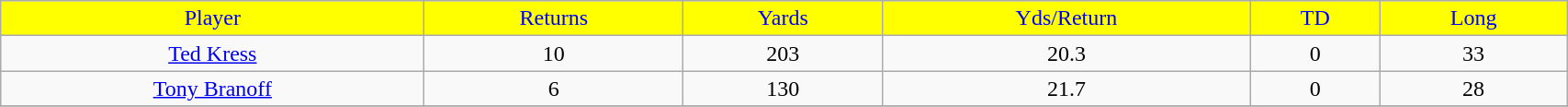<table class="wikitable" width="90%">
<tr align="center" style="background:yellow;color:blue;">
<td>Player</td>
<td>Returns</td>
<td>Yards</td>
<td>Yds/Return</td>
<td>TD</td>
<td>Long</td>
</tr>
<tr align="center" bgcolor="">
<td><a href='#'>Ted Kress</a></td>
<td>10</td>
<td>203</td>
<td>20.3</td>
<td>0</td>
<td>33</td>
</tr>
<tr align="center" bgcolor="">
<td><a href='#'>Tony Branoff</a></td>
<td>6</td>
<td>130</td>
<td>21.7</td>
<td>0</td>
<td>28</td>
</tr>
<tr>
</tr>
</table>
